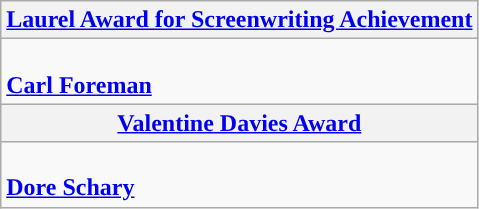<table class="wikitable" style="width=">
<tr>
<th colspan="2" style="background:"><a href='#'>Laurel Award for Screenwriting Achievement</a></th>
</tr>
<tr>
<td colspan="2" style="vertical-align:top;"><br><strong><a href='#'>Carl Foreman</a></strong></td>
</tr>
<tr>
<th colspan="2" style="background:"><a href='#'>Valentine Davies Award</a></th>
</tr>
<tr>
<td colspan="2" style="vertical-align:top;"><br><strong><a href='#'>Dore Schary</a></strong></td>
</tr>
</table>
